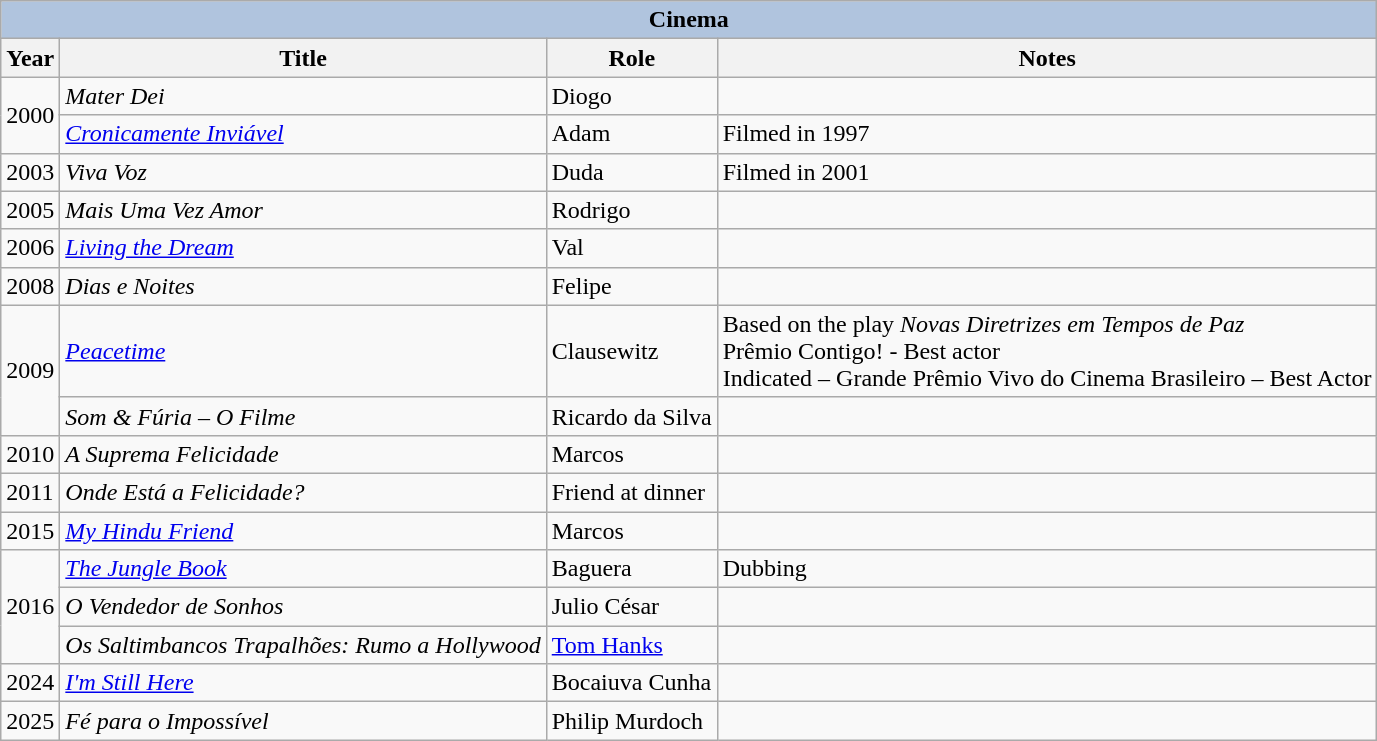<table class="wikitable">
<tr>
<th colspan="4" style="background: LightSteelBlue;">Cinema</th>
</tr>
<tr>
<th>Year</th>
<th>Title</th>
<th>Role</th>
<th>Notes</th>
</tr>
<tr>
<td rowspan="2">2000</td>
<td><em>Mater Dei</em></td>
<td>Diogo</td>
<td></td>
</tr>
<tr>
<td><em><a href='#'>Cronicamente Inviável</a></em></td>
<td>Adam</td>
<td>Filmed in 1997</td>
</tr>
<tr>
<td>2003</td>
<td><em>Viva Voz</em></td>
<td>Duda</td>
<td>Filmed in 2001</td>
</tr>
<tr>
<td>2005</td>
<td><em>Mais Uma Vez Amor</em></td>
<td>Rodrigo</td>
<td></td>
</tr>
<tr>
<td>2006</td>
<td><em><a href='#'>Living the Dream</a></em></td>
<td>Val</td>
<td></td>
</tr>
<tr>
<td>2008</td>
<td><em>Dias e Noites</em></td>
<td>Felipe</td>
<td></td>
</tr>
<tr>
<td rowspan="2">2009</td>
<td><em><a href='#'>Peacetime</a></em></td>
<td>Clausewitz</td>
<td>Based on the play <em>Novas Diretrizes em Tempos de Paz</em><br>Prêmio Contigo! - Best actor<br>Indicated – Grande Prêmio Vivo do Cinema Brasileiro – Best Actor</td>
</tr>
<tr>
<td><em>Som & Fúria – O Filme</em></td>
<td>Ricardo da Silva</td>
<td></td>
</tr>
<tr>
<td>2010</td>
<td><em>A Suprema Felicidade</em></td>
<td>Marcos</td>
<td></td>
</tr>
<tr>
<td>2011</td>
<td><em>Onde Está a Felicidade?</em></td>
<td>Friend at dinner</td>
<td></td>
</tr>
<tr>
<td>2015</td>
<td><em><a href='#'>My Hindu Friend</a></em></td>
<td>Marcos</td>
<td></td>
</tr>
<tr>
<td rowspan="3">2016</td>
<td><em><a href='#'>The Jungle Book</a></em></td>
<td>Baguera</td>
<td>Dubbing</td>
</tr>
<tr>
<td><em>O Vendedor de Sonhos</em></td>
<td>Julio César</td>
<td></td>
</tr>
<tr>
<td><em>Os Saltimbancos Trapalhões: Rumo a Hollywood</em></td>
<td><a href='#'>Tom Hanks</a></td>
<td></td>
</tr>
<tr>
<td>2024</td>
<td><em><a href='#'>I'm Still Here</a></em></td>
<td>Bocaiuva Cunha</td>
<td></td>
</tr>
<tr>
<td>2025</td>
<td><em>Fé para o Impossível</em></td>
<td>Philip Murdoch</td>
<td></td>
</tr>
</table>
